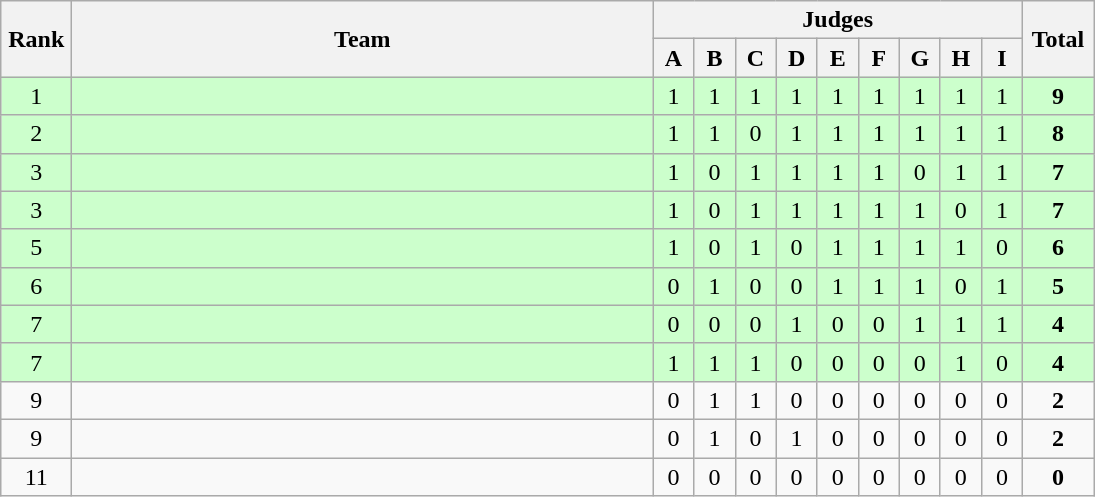<table class=wikitable style="text-align:center">
<tr>
<th rowspan="2" width=40>Rank</th>
<th rowspan="2" width=380>Team</th>
<th colspan="9">Judges</th>
<th rowspan="2" width=40>Total</th>
</tr>
<tr>
<th width=20>A</th>
<th width=20>B</th>
<th width=20>C</th>
<th width=20>D</th>
<th width=20>E</th>
<th width=20>F</th>
<th width=20>G</th>
<th width=20>H</th>
<th width=20>I</th>
</tr>
<tr bgcolor="ccffcc">
<td>1</td>
<td align=left></td>
<td>1</td>
<td>1</td>
<td>1</td>
<td>1</td>
<td>1</td>
<td>1</td>
<td>1</td>
<td>1</td>
<td>1</td>
<td><strong>9</strong></td>
</tr>
<tr bgcolor="ccffcc">
<td>2</td>
<td align=left></td>
<td>1</td>
<td>1</td>
<td>0</td>
<td>1</td>
<td>1</td>
<td>1</td>
<td>1</td>
<td>1</td>
<td>1</td>
<td><strong>8</strong></td>
</tr>
<tr bgcolor="ccffcc">
<td>3</td>
<td align=left></td>
<td>1</td>
<td>0</td>
<td>1</td>
<td>1</td>
<td>1</td>
<td>1</td>
<td>0</td>
<td>1</td>
<td>1</td>
<td><strong>7</strong></td>
</tr>
<tr bgcolor="ccffcc">
<td>3</td>
<td align=left></td>
<td>1</td>
<td>0</td>
<td>1</td>
<td>1</td>
<td>1</td>
<td>1</td>
<td>1</td>
<td>0</td>
<td>1</td>
<td><strong>7</strong></td>
</tr>
<tr bgcolor="ccffcc">
<td>5</td>
<td align=left></td>
<td>1</td>
<td>0</td>
<td>1</td>
<td>0</td>
<td>1</td>
<td>1</td>
<td>1</td>
<td>1</td>
<td>0</td>
<td><strong>6</strong></td>
</tr>
<tr bgcolor="ccffcc">
<td>6</td>
<td align=left></td>
<td>0</td>
<td>1</td>
<td>0</td>
<td>0</td>
<td>1</td>
<td>1</td>
<td>1</td>
<td>0</td>
<td>1</td>
<td><strong>5</strong></td>
</tr>
<tr bgcolor="ccffcc">
<td>7</td>
<td align=left></td>
<td>0</td>
<td>0</td>
<td>0</td>
<td>1</td>
<td>0</td>
<td>0</td>
<td>1</td>
<td>1</td>
<td>1</td>
<td><strong>4</strong></td>
</tr>
<tr bgcolor="ccffcc">
<td>7</td>
<td align=left></td>
<td>1</td>
<td>1</td>
<td>1</td>
<td>0</td>
<td>0</td>
<td>0</td>
<td>0</td>
<td>1</td>
<td>0</td>
<td><strong>4</strong></td>
</tr>
<tr>
<td>9</td>
<td align=left></td>
<td>0</td>
<td>1</td>
<td>1</td>
<td>0</td>
<td>0</td>
<td>0</td>
<td>0</td>
<td>0</td>
<td>0</td>
<td><strong>2</strong></td>
</tr>
<tr>
<td>9</td>
<td align=left></td>
<td>0</td>
<td>1</td>
<td>0</td>
<td>1</td>
<td>0</td>
<td>0</td>
<td>0</td>
<td>0</td>
<td>0</td>
<td><strong>2</strong></td>
</tr>
<tr>
<td>11</td>
<td align=left></td>
<td>0</td>
<td>0</td>
<td>0</td>
<td>0</td>
<td>0</td>
<td>0</td>
<td>0</td>
<td>0</td>
<td>0</td>
<td><strong>0</strong></td>
</tr>
</table>
